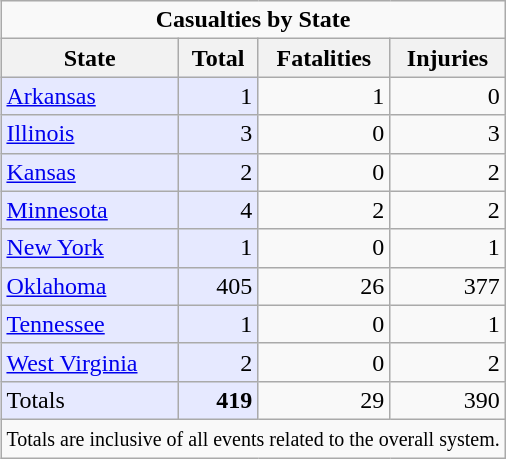<table class="wikitable" style="margin:0 0 0.5em 1em;float:right;">
<tr>
<td colspan="4" style="text-align:center;"><strong>Casualties by State</strong></td>
</tr>
<tr>
<th>State</th>
<th>Total</th>
<th>Fatalities</th>
<th>Injuries</th>
</tr>
<tr>
<td style="background:#e6e9ff;"><a href='#'>Arkansas</a></td>
<td style="background:#e6e9ff; text-align:right;">1</td>
<td align="right">1</td>
<td align="right">0</td>
</tr>
<tr>
<td style="background:#e6e9ff;"><a href='#'>Illinois</a></td>
<td style="background:#e6e9ff; text-align:right;">3</td>
<td align="right">0</td>
<td align="right">3</td>
</tr>
<tr>
<td style="background:#e6e9ff;"><a href='#'>Kansas</a></td>
<td style="background:#e6e9ff; text-align:right;">2</td>
<td align="right">0</td>
<td align="right">2</td>
</tr>
<tr>
<td style="background:#e6e9ff;"><a href='#'>Minnesota</a></td>
<td style="background:#e6e9ff; text-align:right;">4</td>
<td align="right">2</td>
<td align="right">2</td>
</tr>
<tr>
<td style="background:#e6e9ff;"><a href='#'>New York</a></td>
<td style="background:#e6e9ff; text-align:right;">1</td>
<td align="right">0</td>
<td align="right">1</td>
</tr>
<tr>
<td style="background:#e6e9ff;"><a href='#'>Oklahoma</a></td>
<td style="background:#e6e9ff; text-align:right;">405</td>
<td align="right">26</td>
<td align="right">377</td>
</tr>
<tr>
<td style="background:#e6e9ff;"><a href='#'>Tennessee</a></td>
<td style="background:#e6e9ff; text-align:right;">1</td>
<td align="right">0</td>
<td align="right">1</td>
</tr>
<tr>
<td style="background:#e6e9ff;"><a href='#'>West Virginia</a></td>
<td style="background:#e6e9ff; text-align:right;">2</td>
<td align="right">0</td>
<td align="right">2</td>
</tr>
<tr>
<td style="background:#e6e9ff;">Totals</td>
<td style="background:#e6e9ff; text-align:right;"><strong>419</strong></td>
<td align="right">29</td>
<td align="right">390</td>
</tr>
<tr>
<td colspan="4" style="text-align:center;"><small>Totals are inclusive of all events related to the overall system.</small></td>
</tr>
</table>
